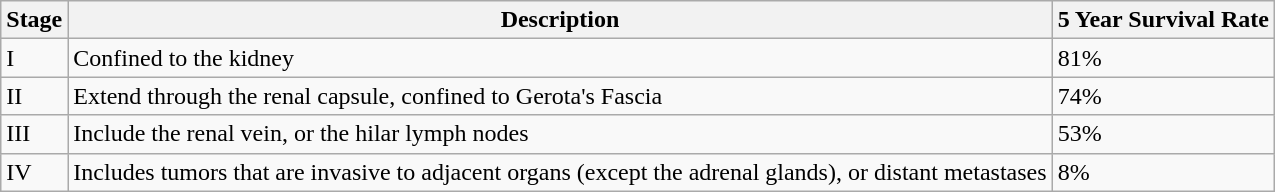<table class="wikitable">
<tr>
<th>Stage</th>
<th>Description</th>
<th>5 Year Survival Rate</th>
</tr>
<tr>
<td>I</td>
<td>Confined to the kidney</td>
<td>81%</td>
</tr>
<tr>
<td>II</td>
<td>Extend through the renal capsule, confined to Gerota's Fascia</td>
<td>74%</td>
</tr>
<tr>
<td>III</td>
<td>Include the renal vein, or the hilar lymph nodes</td>
<td>53%</td>
</tr>
<tr>
<td>IV</td>
<td>Includes tumors that are invasive to adjacent organs (except the adrenal glands), or distant metastases</td>
<td>8%</td>
</tr>
</table>
